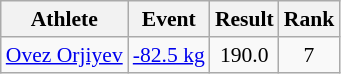<table class="wikitable" style="font-size:90%">
<tr>
<th>Athlete</th>
<th>Event</th>
<th>Result</th>
<th>Rank</th>
</tr>
<tr>
<td><a href='#'>Ovez Orjiyev</a></td>
<td><a href='#'>-82.5 kg</a></td>
<td align="center">190.0</td>
<td align="center">7</td>
</tr>
</table>
